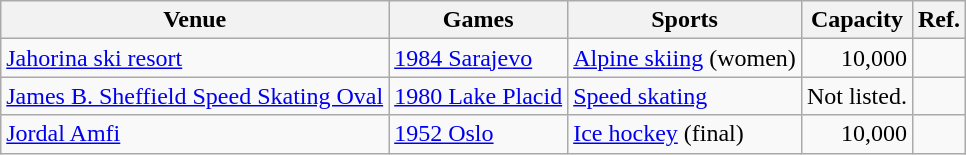<table class="wikitable sortable">
<tr>
<th>Venue</th>
<th>Games</th>
<th>Sports</th>
<th>Capacity</th>
<th>Ref.</th>
</tr>
<tr>
<td><a href='#'>Jahorina ski resort</a></td>
<td><a href='#'>1984 Sarajevo</a></td>
<td><a href='#'>Alpine skiing</a> (women)</td>
<td align="right">10,000</td>
<td align=center></td>
</tr>
<tr>
<td><a href='#'>James B. Sheffield Speed Skating Oval</a></td>
<td><a href='#'>1980 Lake Placid</a></td>
<td><a href='#'>Speed skating</a></td>
<td align="right">Not listed.</td>
<td align=center></td>
</tr>
<tr>
<td><a href='#'>Jordal Amfi</a></td>
<td><a href='#'>1952 Oslo</a></td>
<td><a href='#'>Ice hockey</a> (final)</td>
<td align="right">10,000</td>
<td align=center></td>
</tr>
</table>
